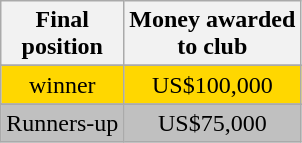<table Class="wikitable" style="text-align: center;">
<tr>
<th>Final<br>position</th>
<th>Money awarded<br>to club</th>
</tr>
<tr>
</tr>
<tr style="background:gold;">
<td>winner</td>
<td>US$100,000</td>
</tr>
<tr>
</tr>
<tr style="background:silver;">
<td>Runners-up</td>
<td>US$75,000</td>
</tr>
</table>
